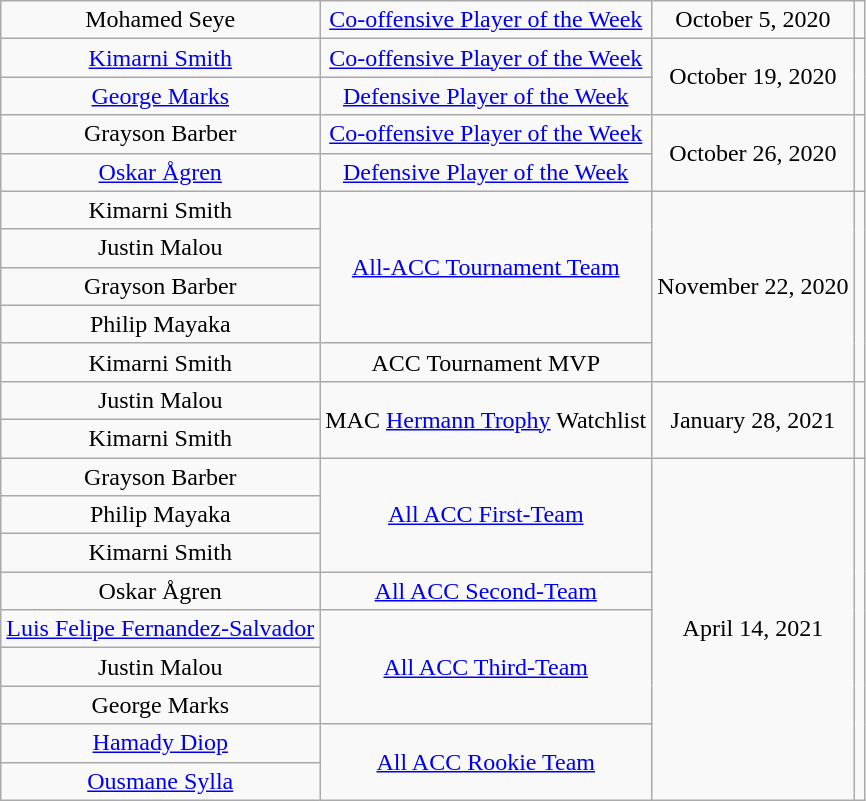<table class="wikitable sortable" style="text-align: center">
<tr>
<td>Mohamed Seye</td>
<td><a href='#'>Co-offensive Player of the Week</a></td>
<td>October 5, 2020</td>
<td></td>
</tr>
<tr>
<td><a href='#'>Kimarni Smith</a></td>
<td><a href='#'>Co-offensive Player of the Week</a></td>
<td rowspan=2>October 19, 2020</td>
<td rowspan=2></td>
</tr>
<tr>
<td><a href='#'>George Marks</a></td>
<td><a href='#'>Defensive Player of the Week</a></td>
</tr>
<tr>
<td>Grayson Barber</td>
<td><a href='#'>Co-offensive Player of the Week</a></td>
<td rowspan=2>October 26, 2020</td>
<td rowspan=2></td>
</tr>
<tr>
<td><a href='#'>Oskar Ågren</a></td>
<td><a href='#'>Defensive Player of the Week</a></td>
</tr>
<tr>
<td>Kimarni Smith</td>
<td rowspan=4><a href='#'>All-ACC Tournament Team</a></td>
<td rowspan=5>November 22, 2020</td>
<td rowspan=5></td>
</tr>
<tr>
<td>Justin Malou</td>
</tr>
<tr>
<td>Grayson Barber</td>
</tr>
<tr>
<td>Philip Mayaka</td>
</tr>
<tr>
<td>Kimarni Smith</td>
<td>ACC Tournament MVP</td>
</tr>
<tr>
<td>Justin Malou</td>
<td rowspan=2>MAC <a href='#'>Hermann Trophy</a> Watchlist</td>
<td rowspan=2>January 28, 2021</td>
<td rowspan=2></td>
</tr>
<tr>
<td>Kimarni Smith</td>
</tr>
<tr>
<td>Grayson Barber</td>
<td rowspan=3><a href='#'>All ACC First-Team</a></td>
<td rowspan=9>April 14, 2021</td>
<td rowspan=9></td>
</tr>
<tr>
<td>Philip Mayaka</td>
</tr>
<tr>
<td>Kimarni Smith</td>
</tr>
<tr>
<td>Oskar Ågren</td>
<td><a href='#'>All ACC Second-Team</a></td>
</tr>
<tr>
<td><a href='#'>Luis Felipe Fernandez-Salvador</a></td>
<td rowspan=3><a href='#'>All ACC Third-Team</a></td>
</tr>
<tr>
<td>Justin Malou</td>
</tr>
<tr>
<td>George Marks</td>
</tr>
<tr>
<td><a href='#'>Hamady Diop</a></td>
<td rowspan=2><a href='#'>All ACC Rookie Team</a></td>
</tr>
<tr>
<td><a href='#'>Ousmane Sylla</a></td>
</tr>
</table>
